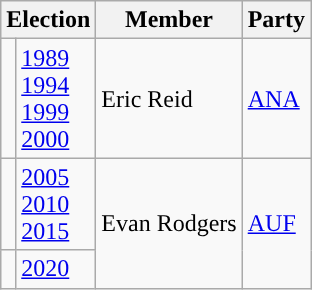<table class="wikitable">
<tr>
<th colspan=2>Election</th>
<th>Member</th>
<th>Party</th>
</tr>
<tr>
<td style="background-color: "></td>
<td><a href='#'>1989</a><br><a href='#'>1994</a><br><a href='#'>1999</a><br><a href='#'>2000</a></td>
<td>Eric Reid</td>
<td><a href='#'>ANA</a></td>
</tr>
<tr>
<td style="background-color: "></td>
<td><a href='#'>2005</a><br><a href='#'>2010</a><br><a href='#'>2015</a></td>
<td rowspan="2">Evan Rodgers</td>
<td rowspan="2"><a href='#'>AUF</a></td>
</tr>
<tr>
<td style="background-color: "></td>
<td><a href='#'>2020</a></td>
</tr>
</table>
